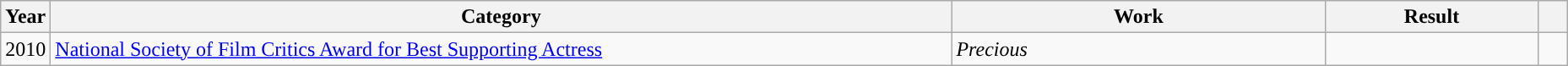<table class="wikitable">
<tr>
<th scope="col" style="width:1em;">Year</th>
<th scope="col" style="width:44em;">Category</th>
<th scope="col" style="width:18em;">Work</th>
<th scope="col" style="width:10em;">Result</th>
<th class="unsortable" style="width:1em;"></th>
</tr>
<tr>
<td>2010</td>
<td><a href='#'>National Society of Film Critics Award for Best Supporting Actress</a></td>
<td><em>Precious</em></td>
<td></td>
<td></td>
</tr>
</table>
